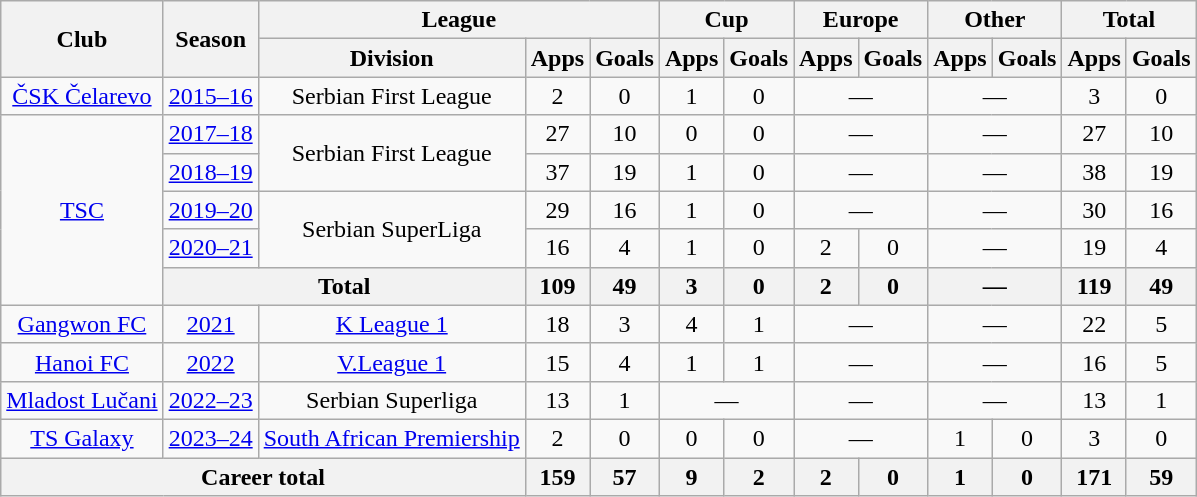<table class="wikitable" style="text-align:center">
<tr>
<th rowspan="2">Club</th>
<th rowspan="2">Season</th>
<th colspan="3">League</th>
<th colspan="2">Cup</th>
<th colspan="2">Europe</th>
<th colspan="2">Other</th>
<th colspan="2">Total</th>
</tr>
<tr>
<th>Division</th>
<th>Apps</th>
<th>Goals</th>
<th>Apps</th>
<th>Goals</th>
<th>Apps</th>
<th>Goals</th>
<th>Apps</th>
<th>Goals</th>
<th>Apps</th>
<th>Goals</th>
</tr>
<tr>
<td><a href='#'>ČSK Čelarevo</a></td>
<td><a href='#'>2015–16</a></td>
<td>Serbian First League</td>
<td>2</td>
<td>0</td>
<td>1</td>
<td>0</td>
<td colspan="2">—</td>
<td colspan="2">—</td>
<td>3</td>
<td>0</td>
</tr>
<tr>
<td rowspan="5"><a href='#'>TSC</a></td>
<td><a href='#'>2017–18</a></td>
<td rowspan="2">Serbian First League</td>
<td>27</td>
<td>10</td>
<td>0</td>
<td>0</td>
<td colspan="2">—</td>
<td colspan="2">—</td>
<td>27</td>
<td>10</td>
</tr>
<tr>
<td><a href='#'>2018–19</a></td>
<td>37</td>
<td>19</td>
<td>1</td>
<td>0</td>
<td colspan="2">—</td>
<td colspan="2">—</td>
<td>38</td>
<td>19</td>
</tr>
<tr>
<td><a href='#'>2019–20</a></td>
<td rowspan="2">Serbian SuperLiga</td>
<td>29</td>
<td>16</td>
<td>1</td>
<td>0</td>
<td colspan="2">—</td>
<td colspan="2">—</td>
<td>30</td>
<td>16</td>
</tr>
<tr>
<td><a href='#'>2020–21</a></td>
<td>16</td>
<td>4</td>
<td>1</td>
<td>0</td>
<td>2</td>
<td>0</td>
<td colspan="2">—</td>
<td>19</td>
<td>4</td>
</tr>
<tr>
<th colspan="2">Total</th>
<th>109</th>
<th>49</th>
<th>3</th>
<th>0</th>
<th>2</th>
<th>0</th>
<th colspan="2">—</th>
<th>119</th>
<th>49</th>
</tr>
<tr>
<td><a href='#'>Gangwon FC</a></td>
<td><a href='#'>2021</a></td>
<td><a href='#'>K League 1</a></td>
<td>18</td>
<td>3</td>
<td>4</td>
<td>1</td>
<td colspan="2">—</td>
<td colspan="2">—</td>
<td>22</td>
<td>5</td>
</tr>
<tr>
<td><a href='#'>Hanoi FC</a></td>
<td><a href='#'>2022</a></td>
<td><a href='#'>V.League 1</a></td>
<td>15</td>
<td>4</td>
<td>1</td>
<td>1</td>
<td colspan="2">—</td>
<td colspan="2">—</td>
<td>16</td>
<td>5</td>
</tr>
<tr>
<td><a href='#'>Mladost Lučani</a></td>
<td><a href='#'>2022–23</a></td>
<td>Serbian Superliga</td>
<td>13</td>
<td>1</td>
<td colspan="2">—</td>
<td colspan="2">—</td>
<td colspan="2">—</td>
<td>13</td>
<td>1</td>
</tr>
<tr>
<td><a href='#'>TS Galaxy</a></td>
<td><a href='#'>2023–24</a></td>
<td><a href='#'>South African Premiership</a></td>
<td>2</td>
<td>0</td>
<td>0</td>
<td>0</td>
<td colspan="2">—</td>
<td>1</td>
<td>0</td>
<td>3</td>
<td>0</td>
</tr>
<tr>
<th colspan="3">Career total</th>
<th>159</th>
<th>57</th>
<th>9</th>
<th>2</th>
<th>2</th>
<th>0</th>
<th>1</th>
<th>0</th>
<th>171</th>
<th>59</th>
</tr>
</table>
